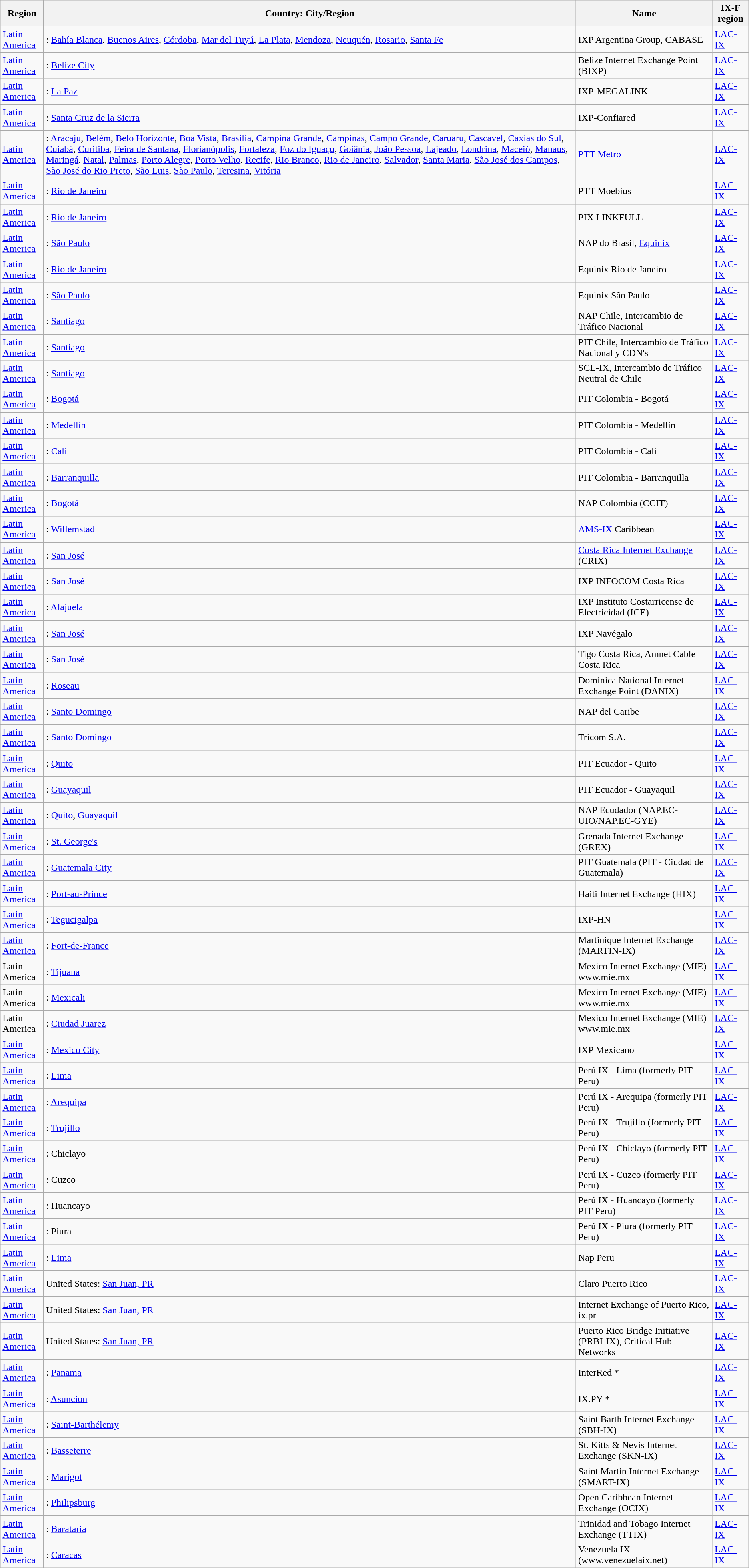<table class="sortable wikitable">
<tr>
<th>Region</th>
<th>Country: City/Region</th>
<th>Name</th>
<th>IX-F region</th>
</tr>
<tr>
<td><a href='#'>Latin America</a></td>
<td>: <a href='#'>Bahía Blanca</a>, <a href='#'>Buenos Aires</a>, <a href='#'>Córdoba</a>, <a href='#'>Mar del Tuyú</a>, <a href='#'>La Plata</a>, <a href='#'>Mendoza</a>, <a href='#'>Neuquén</a>, <a href='#'>Rosario</a>, <a href='#'>Santa Fe</a></td>
<td>IXP Argentina Group, CABASE</td>
<td><a href='#'>LAC-IX</a></td>
</tr>
<tr>
<td><a href='#'>Latin America</a></td>
<td>: <a href='#'>Belize City</a></td>
<td>Belize Internet Exchange Point (BIXP)</td>
<td><a href='#'>LAC-IX</a></td>
</tr>
<tr>
<td><a href='#'>Latin America</a></td>
<td>: <a href='#'>La Paz</a></td>
<td>IXP-MEGALINK</td>
<td><a href='#'>LAC-IX</a></td>
</tr>
<tr>
<td><a href='#'>Latin America</a></td>
<td>: <a href='#'>Santa Cruz de la Sierra</a></td>
<td>IXP-Confiared</td>
<td><a href='#'>LAC-IX</a></td>
</tr>
<tr>
<td><a href='#'>Latin America</a></td>
<td>: <a href='#'>Aracaju</a>, <a href='#'>Belém</a>, <a href='#'>Belo Horizonte</a>, <a href='#'>Boa Vista</a>, <a href='#'>Brasília</a>, <a href='#'>Campina Grande</a>, <a href='#'>Campinas</a>, <a href='#'>Campo Grande</a>, <a href='#'>Caruaru</a>, <a href='#'>Cascavel</a>, <a href='#'>Caxias do Sul</a>, <a href='#'>Cuiabá</a>, <a href='#'>Curitiba</a>, <a href='#'>Feira de Santana</a>, <a href='#'>Florianópolis</a>, <a href='#'>Fortaleza</a>, <a href='#'>Foz do Iguaçu</a>, <a href='#'>Goiânia</a>, <a href='#'>João Pessoa</a>, <a href='#'>Lajeado</a>, <a href='#'>Londrina</a>, <a href='#'>Maceió</a>, <a href='#'>Manaus</a>, <a href='#'>Maringá</a>, <a href='#'>Natal</a>, <a href='#'>Palmas</a>, <a href='#'>Porto Alegre</a>, <a href='#'>Porto Velho</a>, <a href='#'>Recife</a>, <a href='#'>Rio Branco</a>, <a href='#'>Rio de Janeiro</a>, <a href='#'>Salvador</a>, <a href='#'>Santa Maria</a>, <a href='#'>São José dos Campos</a>, <a href='#'>São José do Rio Preto</a>, <a href='#'>São Luis</a>, <a href='#'>São Paulo</a>, <a href='#'>Teresina</a>, <a href='#'>Vitória</a></td>
<td><a href='#'>PTT Metro</a></td>
<td><a href='#'>LAC-IX</a></td>
</tr>
<tr>
<td><a href='#'>Latin America</a></td>
<td>: <a href='#'>Rio de Janeiro</a></td>
<td>PTT Moebius</td>
<td><a href='#'>LAC-IX</a></td>
</tr>
<tr>
<td><a href='#'>Latin America</a></td>
<td>: <a href='#'>Rio de Janeiro</a></td>
<td>PIX LINKFULL</td>
<td><a href='#'>LAC-IX</a></td>
</tr>
<tr>
<td><a href='#'>Latin America</a></td>
<td>: <a href='#'>São Paulo</a></td>
<td>NAP do Brasil, <a href='#'>Equinix</a></td>
<td><a href='#'>LAC-IX</a></td>
</tr>
<tr>
<td><a href='#'>Latin America</a></td>
<td>: <a href='#'>Rio de Janeiro</a></td>
<td>Equinix Rio de Janeiro</td>
<td><a href='#'>LAC-IX</a></td>
</tr>
<tr>
<td><a href='#'>Latin America</a></td>
<td>: <a href='#'>São Paulo</a></td>
<td>Equinix São Paulo</td>
<td><a href='#'>LAC-IX</a></td>
</tr>
<tr>
<td><a href='#'>Latin America</a></td>
<td>: <a href='#'>Santiago</a></td>
<td>NAP Chile, Intercambio de Tráfico Nacional</td>
<td><a href='#'>LAC-IX</a></td>
</tr>
<tr>
<td><a href='#'>Latin America</a></td>
<td>: <a href='#'>Santiago</a></td>
<td>PIT Chile, Intercambio de Tráfico Nacional y CDN's</td>
<td><a href='#'>LAC-IX</a></td>
</tr>
<tr>
<td><a href='#'>Latin America</a></td>
<td>: <a href='#'>Santiago</a></td>
<td>SCL-IX, Intercambio de Tráfico Neutral de Chile</td>
<td><a href='#'>LAC-IX</a></td>
</tr>
<tr>
<td><a href='#'>Latin America</a></td>
<td>: <a href='#'>Bogotá</a></td>
<td>PIT Colombia - Bogotá </td>
<td><a href='#'>LAC-IX</a></td>
</tr>
<tr>
<td><a href='#'>Latin America</a></td>
<td>: <a href='#'>Medellín</a></td>
<td>PIT Colombia - Medellín</td>
<td><a href='#'>LAC-IX</a></td>
</tr>
<tr>
<td><a href='#'>Latin America</a></td>
<td>: <a href='#'>Cali</a></td>
<td>PIT Colombia - Cali</td>
<td><a href='#'>LAC-IX</a></td>
</tr>
<tr>
<td><a href='#'>Latin America</a></td>
<td>: <a href='#'>Barranquilla</a></td>
<td>PIT Colombia - Barranquilla</td>
<td><a href='#'>LAC-IX</a></td>
</tr>
<tr>
<td><a href='#'>Latin America</a></td>
<td>: <a href='#'>Bogotá</a></td>
<td>NAP Colombia (CCIT)</td>
<td><a href='#'>LAC-IX</a></td>
</tr>
<tr>
<td><a href='#'>Latin America</a></td>
<td>: <a href='#'>Willemstad</a></td>
<td><a href='#'>AMS-IX</a> Caribbean</td>
<td><a href='#'>LAC-IX</a></td>
</tr>
<tr>
<td><a href='#'>Latin America</a></td>
<td>: <a href='#'>San José</a></td>
<td><a href='#'>Costa Rica Internet Exchange</a> (CRIX)</td>
<td><a href='#'>LAC-IX</a></td>
</tr>
<tr>
<td><a href='#'>Latin America</a></td>
<td>: <a href='#'>San José</a></td>
<td>IXP INFOCOM Costa Rica</td>
<td><a href='#'>LAC-IX</a></td>
</tr>
<tr>
<td><a href='#'>Latin America</a></td>
<td>: <a href='#'>Alajuela</a></td>
<td>IXP Instituto Costarricense de Electricidad (ICE)</td>
<td><a href='#'>LAC-IX</a></td>
</tr>
<tr>
<td><a href='#'>Latin America</a></td>
<td>: <a href='#'>San José</a></td>
<td>IXP Navégalo</td>
<td><a href='#'>LAC-IX</a></td>
</tr>
<tr>
<td><a href='#'>Latin America</a></td>
<td>: <a href='#'>San José</a></td>
<td>Tigo Costa Rica, Amnet Cable Costa Rica</td>
<td><a href='#'>LAC-IX</a></td>
</tr>
<tr>
<td><a href='#'>Latin America</a></td>
<td>: <a href='#'>Roseau</a></td>
<td>Dominica National Internet Exchange Point (DANIX)</td>
<td><a href='#'>LAC-IX</a></td>
</tr>
<tr>
<td><a href='#'>Latin America</a></td>
<td>: <a href='#'>Santo Domingo</a></td>
<td>NAP del Caribe</td>
<td><a href='#'>LAC-IX</a></td>
</tr>
<tr>
<td><a href='#'>Latin America</a></td>
<td>: <a href='#'>Santo Domingo</a></td>
<td>Tricom S.A.</td>
<td><a href='#'>LAC-IX</a></td>
</tr>
<tr>
<td><a href='#'>Latin America</a></td>
<td>: <a href='#'>Quito</a></td>
<td>PIT Ecuador - Quito</td>
<td><a href='#'>LAC-IX</a></td>
</tr>
<tr>
<td><a href='#'>Latin America</a></td>
<td>: <a href='#'>Guayaquil</a></td>
<td>PIT Ecuador - Guayaquil</td>
<td><a href='#'>LAC-IX</a></td>
</tr>
<tr>
<td><a href='#'>Latin America</a></td>
<td>: <a href='#'>Quito</a>, <a href='#'>Guayaquil</a></td>
<td>NAP Ecudador (NAP.EC-UIO/NAP.EC-GYE)</td>
<td><a href='#'>LAC-IX</a></td>
</tr>
<tr>
<td><a href='#'>Latin America</a></td>
<td>: <a href='#'>St. George's</a></td>
<td>Grenada Internet Exchange (GREX)</td>
<td><a href='#'>LAC-IX</a></td>
</tr>
<tr>
<td><a href='#'>Latin America</a></td>
<td>: <a href='#'>Guatemala City</a></td>
<td>PIT Guatemala (PIT - Ciudad de Guatemala)</td>
<td><a href='#'>LAC-IX</a></td>
</tr>
<tr>
<td><a href='#'>Latin America</a></td>
<td>: <a href='#'>Port-au-Prince</a></td>
<td>Haiti Internet Exchange (HIX)</td>
<td><a href='#'>LAC-IX</a></td>
</tr>
<tr>
<td><a href='#'>Latin America</a></td>
<td>: <a href='#'>Tegucigalpa</a></td>
<td>IXP-HN</td>
<td><a href='#'>LAC-IX</a></td>
</tr>
<tr>
<td><a href='#'>Latin America</a></td>
<td>: <a href='#'>Fort-de-France</a></td>
<td>Martinique Internet Exchange (MARTIN-IX)</td>
<td><a href='#'>LAC-IX</a></td>
</tr>
<tr>
<td>Latin America</td>
<td>: <a href='#'>Tijuana</a></td>
<td>Mexico Internet Exchange  (MIE) www.mie.mx</td>
<td><a href='#'>LAC-IX</a></td>
</tr>
<tr>
<td>Latin America</td>
<td>: <a href='#'>Mexicali</a></td>
<td>Mexico Internet Exchange  (MIE) www.mie.mx</td>
<td><a href='#'>LAC-IX</a></td>
</tr>
<tr>
<td>Latin America</td>
<td>: <a href='#'>Ciudad Juarez</a></td>
<td>Mexico Internet Exchange  (MIE) www.mie.mx</td>
<td><a href='#'>LAC-IX</a></td>
</tr>
<tr>
<td><a href='#'>Latin America</a></td>
<td>: <a href='#'>Mexico City</a></td>
<td>IXP Mexicano</td>
<td><a href='#'>LAC-IX</a></td>
</tr>
<tr>
<td><a href='#'>Latin America</a></td>
<td>: <a href='#'>Lima</a></td>
<td>Perú IX - Lima (formerly PIT Peru)</td>
<td><a href='#'>LAC-IX</a></td>
</tr>
<tr>
<td><a href='#'>Latin America</a></td>
<td>: <a href='#'>Arequipa</a></td>
<td>Perú IX - Arequipa (formerly PIT Peru)</td>
<td><a href='#'>LAC-IX</a></td>
</tr>
<tr>
<td><a href='#'>Latin America</a></td>
<td>: <a href='#'>Trujillo</a></td>
<td>Perú IX - Trujillo (formerly PIT Peru)</td>
<td><a href='#'>LAC-IX</a></td>
</tr>
<tr>
<td><a href='#'>Latin America</a></td>
<td>: Chiclayo</td>
<td>Perú IX - Chiclayo (formerly PIT Peru)</td>
<td><a href='#'>LAC-IX</a></td>
</tr>
<tr>
<td><a href='#'>Latin America</a></td>
<td>: Cuzco</td>
<td>Perú IX - Cuzco (formerly PIT Peru)</td>
<td><a href='#'>LAC-IX</a></td>
</tr>
<tr>
<td><a href='#'>Latin America</a></td>
<td>: Huancayo</td>
<td>Perú IX - Huancayo (formerly PIT Peru)</td>
<td><a href='#'>LAC-IX</a></td>
</tr>
<tr>
<td><a href='#'>Latin America</a></td>
<td>: Piura</td>
<td>Perú IX - Piura (formerly PIT Peru)</td>
<td><a href='#'>LAC-IX</a></td>
</tr>
<tr>
<td><a href='#'>Latin America</a></td>
<td>: <a href='#'>Lima</a></td>
<td>Nap Peru</td>
<td><a href='#'>LAC-IX</a></td>
</tr>
<tr>
<td><a href='#'>Latin America</a></td>
<td> United States: <a href='#'>San Juan, PR</a></td>
<td>Claro Puerto Rico</td>
<td><a href='#'>LAC-IX</a></td>
</tr>
<tr>
<td><a href='#'>Latin America</a></td>
<td> United States: <a href='#'>San Juan, PR</a></td>
<td>Internet Exchange of Puerto Rico, ix.pr</td>
<td><a href='#'>LAC-IX</a></td>
</tr>
<tr>
<td><a href='#'>Latin America</a></td>
<td> United States: <a href='#'>San Juan, PR</a></td>
<td>Puerto Rico Bridge Initiative (PRBI-IX), Critical Hub Networks</td>
<td><a href='#'>LAC-IX</a></td>
</tr>
<tr>
<td><a href='#'>Latin America</a></td>
<td>: <a href='#'>Panama</a></td>
<td>InterRed *</td>
<td><a href='#'>LAC-IX</a></td>
</tr>
<tr>
<td><a href='#'>Latin America</a></td>
<td>: <a href='#'>Asuncion</a></td>
<td>IX.PY *</td>
<td><a href='#'>LAC-IX</a></td>
</tr>
<tr>
<td><a href='#'>Latin America</a></td>
<td>: <a href='#'>Saint-Barthélemy</a></td>
<td>Saint Barth Internet Exchange (SBH-IX)</td>
<td><a href='#'>LAC-IX</a></td>
</tr>
<tr>
<td><a href='#'>Latin America</a></td>
<td>: <a href='#'>Basseterre</a></td>
<td>St. Kitts & Nevis Internet Exchange (SKN-IX)</td>
<td><a href='#'>LAC-IX</a></td>
</tr>
<tr>
<td><a href='#'>Latin America</a></td>
<td>: <a href='#'>Marigot</a></td>
<td>Saint Martin Internet Exchange (SMART-IX)</td>
<td><a href='#'>LAC-IX</a></td>
</tr>
<tr>
<td><a href='#'>Latin America</a></td>
<td>: <a href='#'>Philipsburg</a></td>
<td>Open Caribbean Internet Exchange (OCIX)</td>
<td><a href='#'>LAC-IX</a></td>
</tr>
<tr>
<td><a href='#'>Latin America</a></td>
<td>: <a href='#'>Barataria</a></td>
<td>Trinidad and Tobago Internet Exchange (TTIX)</td>
<td><a href='#'>LAC-IX</a></td>
</tr>
<tr>
<td><a href='#'>Latin America</a></td>
<td>: <a href='#'>Caracas</a></td>
<td>Venezuela IX (www.venezuelaix.net)</td>
<td><a href='#'>LAC-IX</a></td>
</tr>
</table>
